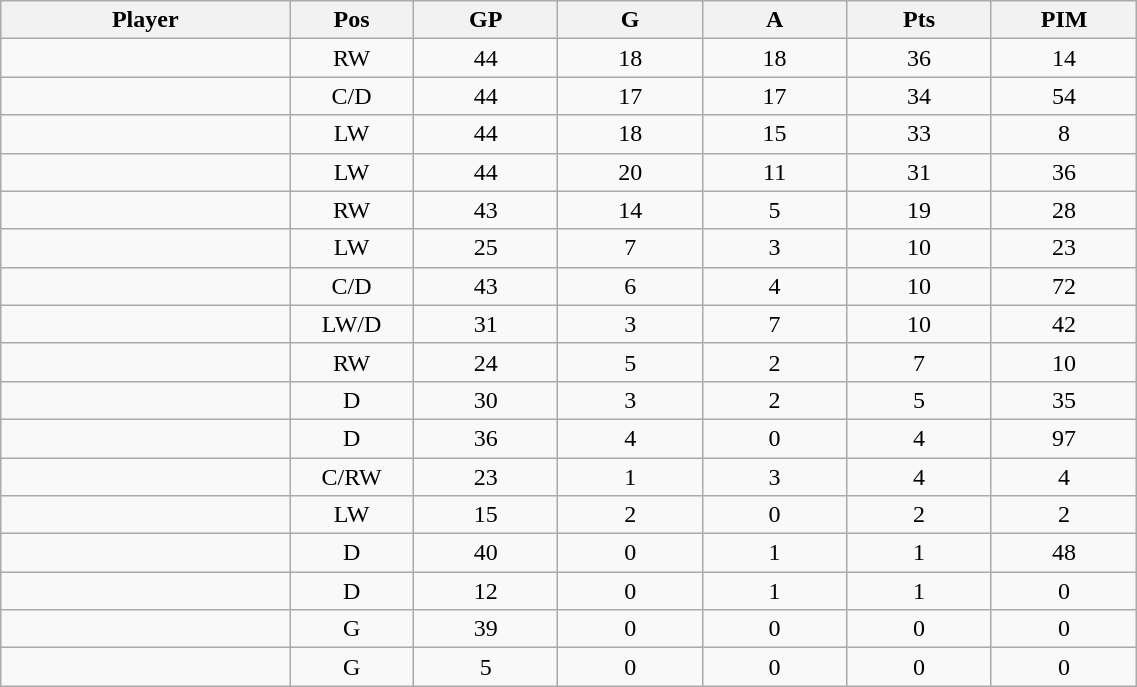<table class="wikitable sortable" width="60%">
<tr ALIGN="center">
<th bgcolor="#DDDDFF" width="10%">Player</th>
<th bgcolor="#DDDDFF" width="3%" title="Position">Pos</th>
<th bgcolor="#DDDDFF" width="5%" title="Games played">GP</th>
<th bgcolor="#DDDDFF" width="5%" title="Goals">G</th>
<th bgcolor="#DDDDFF" width="5%" title="Assists">A</th>
<th bgcolor="#DDDDFF" width="5%" title="Points">Pts</th>
<th bgcolor="#DDDDFF" width="5%" title="Penalties in Minutes">PIM</th>
</tr>
<tr align="center">
<td align="right"></td>
<td>RW</td>
<td>44</td>
<td>18</td>
<td>18</td>
<td>36</td>
<td>14</td>
</tr>
<tr align="center">
<td align="right"></td>
<td>C/D</td>
<td>44</td>
<td>17</td>
<td>17</td>
<td>34</td>
<td>54</td>
</tr>
<tr align="center">
<td align="right"></td>
<td>LW</td>
<td>44</td>
<td>18</td>
<td>15</td>
<td>33</td>
<td>8</td>
</tr>
<tr align="center">
<td align="right"></td>
<td>LW</td>
<td>44</td>
<td>20</td>
<td>11</td>
<td>31</td>
<td>36</td>
</tr>
<tr align="center">
<td align="right"></td>
<td>RW</td>
<td>43</td>
<td>14</td>
<td>5</td>
<td>19</td>
<td>28</td>
</tr>
<tr align="center">
<td align="right"></td>
<td>LW</td>
<td>25</td>
<td>7</td>
<td>3</td>
<td>10</td>
<td>23</td>
</tr>
<tr align="center">
<td align="right"></td>
<td>C/D</td>
<td>43</td>
<td>6</td>
<td>4</td>
<td>10</td>
<td>72</td>
</tr>
<tr align="center">
<td align="right"></td>
<td>LW/D</td>
<td>31</td>
<td>3</td>
<td>7</td>
<td>10</td>
<td>42</td>
</tr>
<tr align="center">
<td align="right"></td>
<td>RW</td>
<td>24</td>
<td>5</td>
<td>2</td>
<td>7</td>
<td>10</td>
</tr>
<tr align="center">
<td align="right"></td>
<td>D</td>
<td>30</td>
<td>3</td>
<td>2</td>
<td>5</td>
<td>35</td>
</tr>
<tr align="center">
<td align="right"></td>
<td>D</td>
<td>36</td>
<td>4</td>
<td>0</td>
<td>4</td>
<td>97</td>
</tr>
<tr align="center">
<td align="right"></td>
<td>C/RW</td>
<td>23</td>
<td>1</td>
<td>3</td>
<td>4</td>
<td>4</td>
</tr>
<tr align="center">
<td align="right"></td>
<td>LW</td>
<td>15</td>
<td>2</td>
<td>0</td>
<td>2</td>
<td>2</td>
</tr>
<tr align="center">
<td align="right"></td>
<td>D</td>
<td>40</td>
<td>0</td>
<td>1</td>
<td>1</td>
<td>48</td>
</tr>
<tr align="center">
<td align="right"></td>
<td>D</td>
<td>12</td>
<td>0</td>
<td>1</td>
<td>1</td>
<td>0</td>
</tr>
<tr align="center">
<td align="right"></td>
<td>G</td>
<td>39</td>
<td>0</td>
<td>0</td>
<td>0</td>
<td>0</td>
</tr>
<tr align="center">
<td align="right"></td>
<td>G</td>
<td>5</td>
<td>0</td>
<td>0</td>
<td>0</td>
<td>0</td>
</tr>
</table>
